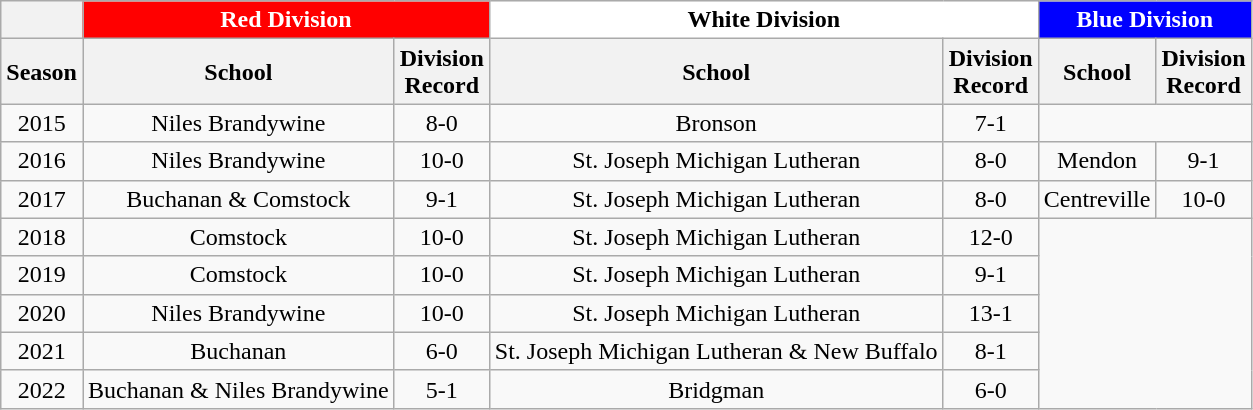<table class="wikitable sortable" style="text-align:center">
<tr>
<th></th>
<th colspan=2 style="background:#FF0000; color:white">Red Division</th>
<th colspan=2 style="background:#FFFFFF; color:black">White Division</th>
<th colspan=2 style="background:#0000FF; color:white">Blue Division</th>
</tr>
<tr>
<th>Season</th>
<th>School</th>
<th>Division<br>Record</th>
<th>School</th>
<th>Division<br>Record</th>
<th>School</th>
<th>Division<br>Record</th>
</tr>
<tr>
<td>2015</td>
<td>Niles Brandywine</td>
<td>8-0</td>
<td>Bronson</td>
<td>7-1</td>
</tr>
<tr>
<td>2016</td>
<td>Niles Brandywine</td>
<td>10-0</td>
<td>St. Joseph Michigan Lutheran</td>
<td>8-0</td>
<td>Mendon</td>
<td>9-1</td>
</tr>
<tr>
<td>2017</td>
<td>Buchanan & Comstock</td>
<td>9-1</td>
<td>St. Joseph Michigan Lutheran</td>
<td>8-0</td>
<td>Centreville</td>
<td>10-0</td>
</tr>
<tr>
<td>2018</td>
<td>Comstock</td>
<td>10-0</td>
<td>St. Joseph Michigan Lutheran</td>
<td>12-0</td>
</tr>
<tr>
<td>2019</td>
<td>Comstock</td>
<td>10-0</td>
<td>St. Joseph Michigan Lutheran</td>
<td>9-1</td>
</tr>
<tr>
<td>2020</td>
<td>Niles Brandywine</td>
<td>10-0</td>
<td>St. Joseph Michigan Lutheran</td>
<td>13-1</td>
</tr>
<tr>
<td>2021</td>
<td>Buchanan</td>
<td>6-0</td>
<td>St. Joseph Michigan Lutheran & New Buffalo</td>
<td>8-1</td>
</tr>
<tr>
<td>2022</td>
<td>Buchanan & Niles Brandywine</td>
<td>5-1</td>
<td>Bridgman</td>
<td>6-0</td>
</tr>
</table>
